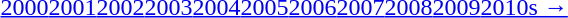<table id="toc" class="toc" summary="Contents">
<tr>
<th></th>
</tr>
<tr>
<td align="center"><a href='#'>2000</a><a href='#'>2001</a><a href='#'>2002</a><a href='#'>2003</a><a href='#'>2004</a><a href='#'>2005</a><a href='#'>2006</a><a href='#'>2007</a><a href='#'>2008</a><a href='#'>2009</a><a href='#'>2010s →</a></td>
</tr>
</table>
